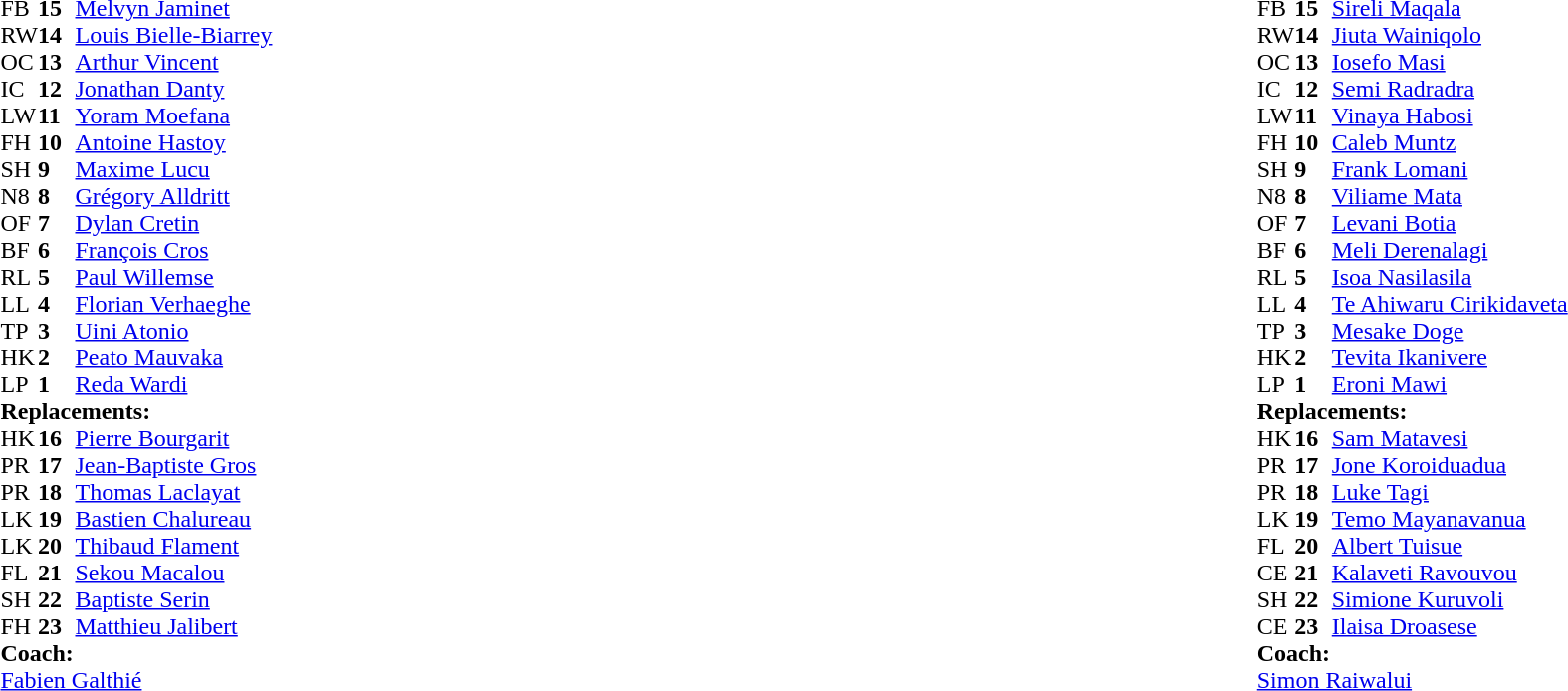<table style="width:100%">
<tr>
<td style="vertical-align:top; width:50%"><br><table cellspacing="0" cellpadding="0">
<tr>
<th width="25"></th>
<th width="25"></th>
</tr>
<tr>
<td>FB</td>
<td><strong>15</strong></td>
<td><a href='#'>Melvyn Jaminet</a></td>
</tr>
<tr>
<td>RW</td>
<td><strong>14</strong></td>
<td><a href='#'>Louis Bielle-Biarrey</a></td>
</tr>
<tr>
<td>OC</td>
<td><strong>13</strong></td>
<td><a href='#'>Arthur Vincent</a></td>
</tr>
<tr>
<td>IC</td>
<td><strong>12</strong></td>
<td><a href='#'>Jonathan Danty</a></td>
</tr>
<tr>
<td>LW</td>
<td><strong>11</strong></td>
<td><a href='#'>Yoram Moefana</a></td>
</tr>
<tr>
<td>FH</td>
<td><strong>10</strong></td>
<td><a href='#'>Antoine Hastoy</a></td>
<td></td>
<td></td>
</tr>
<tr>
<td>SH</td>
<td><strong>9</strong></td>
<td><a href='#'>Maxime Lucu</a></td>
<td></td>
<td></td>
</tr>
<tr>
<td>N8</td>
<td><strong>8</strong></td>
<td><a href='#'>Grégory Alldritt</a></td>
<td></td>
<td></td>
</tr>
<tr>
<td>OF</td>
<td><strong>7</strong></td>
<td><a href='#'>Dylan Cretin</a></td>
</tr>
<tr>
<td>BF</td>
<td><strong>6</strong></td>
<td><a href='#'>François Cros</a></td>
<td></td>
<td></td>
</tr>
<tr>
<td>RL</td>
<td><strong>5</strong></td>
<td><a href='#'>Paul Willemse</a></td>
<td></td>
<td></td>
</tr>
<tr>
<td>LL</td>
<td><strong>4</strong></td>
<td><a href='#'>Florian Verhaeghe</a></td>
<td></td>
<td></td>
</tr>
<tr>
<td>TP</td>
<td><strong>3</strong></td>
<td><a href='#'>Uini Atonio</a></td>
<td></td>
<td></td>
</tr>
<tr>
<td>HK</td>
<td><strong>2</strong></td>
<td><a href='#'>Peato Mauvaka</a></td>
</tr>
<tr>
<td>LP</td>
<td><strong>1</strong></td>
<td><a href='#'>Reda Wardi</a></td>
<td></td>
<td></td>
</tr>
<tr>
<td colspan="3"><strong>Replacements:</strong></td>
</tr>
<tr>
<td>HK</td>
<td><strong>16</strong></td>
<td><a href='#'>Pierre Bourgarit</a></td>
<td></td>
<td></td>
</tr>
<tr>
<td>PR</td>
<td><strong>17</strong></td>
<td><a href='#'>Jean-Baptiste Gros</a></td>
<td></td>
<td></td>
</tr>
<tr>
<td>PR</td>
<td><strong>18</strong></td>
<td><a href='#'>Thomas Laclayat</a></td>
<td></td>
<td></td>
</tr>
<tr>
<td>LK</td>
<td><strong>19</strong></td>
<td><a href='#'>Bastien Chalureau</a></td>
<td></td>
<td></td>
</tr>
<tr>
<td>LK</td>
<td><strong>20</strong></td>
<td><a href='#'>Thibaud Flament</a></td>
<td></td>
<td></td>
</tr>
<tr>
<td>FL</td>
<td><strong>21</strong></td>
<td><a href='#'>Sekou Macalou</a></td>
<td></td>
<td></td>
</tr>
<tr>
<td>SH</td>
<td><strong>22</strong></td>
<td><a href='#'>Baptiste Serin</a></td>
<td></td>
<td></td>
</tr>
<tr>
<td>FH</td>
<td><strong>23</strong></td>
<td><a href='#'>Matthieu Jalibert</a></td>
<td></td>
<td></td>
</tr>
<tr>
<td colspan="3"><strong>Coach:</strong></td>
</tr>
<tr>
<td colspan="3"> <a href='#'>Fabien Galthié</a></td>
</tr>
</table>
</td>
<td style="vertical-align:top"></td>
<td style="vertical-align:top;width:50%"><br><table cellspacing="0" cellpadding="0" style="margin:auto">
<tr>
<th width="25"></th>
<th width="25"></th>
</tr>
<tr>
<td>FB</td>
<td><strong>15</strong></td>
<td><a href='#'>Sireli Maqala</a></td>
<td></td>
<td></td>
</tr>
<tr>
<td>RW</td>
<td><strong>14</strong></td>
<td><a href='#'>Jiuta Wainiqolo</a></td>
<td></td>
<td></td>
</tr>
<tr>
<td>OC</td>
<td><strong>13</strong></td>
<td><a href='#'>Iosefo Masi</a></td>
<td></td>
<td></td>
</tr>
<tr>
<td>IC</td>
<td><strong>12</strong></td>
<td><a href='#'>Semi Radradra</a></td>
</tr>
<tr>
<td>LW</td>
<td><strong>11</strong></td>
<td><a href='#'>Vinaya Habosi</a></td>
</tr>
<tr>
<td>FH</td>
<td><strong>10</strong></td>
<td><a href='#'>Caleb Muntz</a></td>
</tr>
<tr>
<td>SH</td>
<td><strong>9</strong></td>
<td><a href='#'>Frank Lomani</a></td>
</tr>
<tr>
<td>N8</td>
<td><strong>8</strong></td>
<td><a href='#'>Viliame Mata</a></td>
</tr>
<tr>
<td>OF</td>
<td><strong>7</strong></td>
<td><a href='#'>Levani Botia</a></td>
<td></td>
<td></td>
</tr>
<tr>
<td>BF</td>
<td><strong>6</strong></td>
<td><a href='#'>Meli Derenalagi</a></td>
<td></td>
<td></td>
</tr>
<tr>
<td>RL</td>
<td><strong>5</strong></td>
<td><a href='#'>Isoa Nasilasila</a></td>
</tr>
<tr>
<td>LL</td>
<td><strong>4</strong></td>
<td><a href='#'>Te Ahiwaru Cirikidaveta</a></td>
</tr>
<tr>
<td>TP</td>
<td><strong>3</strong></td>
<td><a href='#'>Mesake Doge</a></td>
<td></td>
<td></td>
</tr>
<tr>
<td>HK</td>
<td><strong>2</strong></td>
<td><a href='#'>Tevita Ikanivere</a></td>
<td></td>
<td></td>
</tr>
<tr>
<td>LP</td>
<td><strong>1</strong></td>
<td><a href='#'>Eroni Mawi</a></td>
<td></td>
<td></td>
</tr>
<tr>
<td colspan="3"><strong>Replacements:</strong></td>
</tr>
<tr>
<td>HK</td>
<td><strong>16</strong></td>
<td><a href='#'>Sam Matavesi</a></td>
<td></td>
<td></td>
</tr>
<tr>
<td>PR</td>
<td><strong>17</strong></td>
<td><a href='#'>Jone Koroiduadua</a></td>
<td></td>
<td></td>
</tr>
<tr>
<td>PR</td>
<td><strong>18</strong></td>
<td><a href='#'>Luke Tagi</a></td>
<td></td>
<td></td>
</tr>
<tr>
<td>LK</td>
<td><strong>19</strong></td>
<td><a href='#'>Temo Mayanavanua</a></td>
<td></td>
<td></td>
</tr>
<tr>
<td>FL</td>
<td><strong>20</strong></td>
<td><a href='#'>Albert Tuisue</a></td>
<td></td>
<td></td>
</tr>
<tr>
<td>CE</td>
<td><strong>21</strong></td>
<td><a href='#'>Kalaveti Ravouvou</a></td>
<td></td>
<td></td>
</tr>
<tr>
<td>SH</td>
<td><strong>22</strong></td>
<td><a href='#'>Simione Kuruvoli</a></td>
<td></td>
<td></td>
</tr>
<tr>
<td>CE</td>
<td><strong>23</strong></td>
<td><a href='#'>Ilaisa Droasese</a></td>
<td></td>
<td></td>
</tr>
<tr>
<td colspan="3"><strong>Coach:</strong></td>
</tr>
<tr>
<td colspan="3"> <a href='#'>Simon Raiwalui</a></td>
</tr>
</table>
</td>
</tr>
</table>
